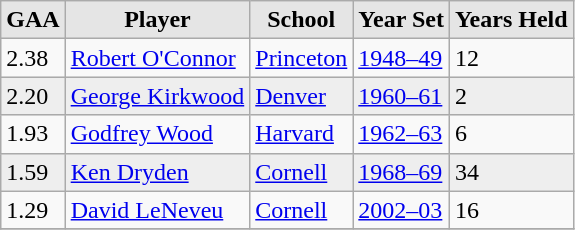<table class="wikitable sortable">
<tr>
<th style="background:#e5e5e5;">GAA</th>
<th style="background:#e5e5e5;">Player</th>
<th style="background:#e5e5e5;">School</th>
<th style="background:#e5e5e5;">Year Set</th>
<th style= background:#e5e5e5;">Years Held</th>
</tr>
<tr>
<td>2.38</td>
<td><a href='#'>Robert O'Connor</a></td>
<td><a href='#'>Princeton</a></td>
<td><a href='#'>1948–49</a></td>
<td>12</td>
</tr>
<tr bgcolor=#eeeeee>
<td>2.20</td>
<td><a href='#'>George Kirkwood</a></td>
<td><a href='#'>Denver</a></td>
<td><a href='#'>1960–61</a></td>
<td>2</td>
</tr>
<tr>
<td>1.93</td>
<td><a href='#'>Godfrey Wood</a></td>
<td><a href='#'>Harvard</a></td>
<td><a href='#'>1962–63</a></td>
<td>6</td>
</tr>
<tr bgcolor=#eeeeee>
<td>1.59</td>
<td><a href='#'>Ken Dryden</a></td>
<td><a href='#'>Cornell</a></td>
<td><a href='#'>1968–69</a></td>
<td>34</td>
</tr>
<tr>
<td>1.29</td>
<td><a href='#'>David LeNeveu</a></td>
<td><a href='#'>Cornell</a></td>
<td><a href='#'>2002–03</a></td>
<td>16</td>
</tr>
<tr>
</tr>
</table>
